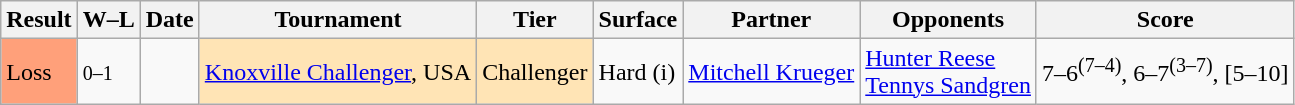<table class="wikitable">
<tr>
<th>Result</th>
<th class="unsortable">W–L</th>
<th>Date</th>
<th>Tournament</th>
<th>Tier</th>
<th>Surface</th>
<th>Partner</th>
<th>Opponents</th>
<th>Score</th>
</tr>
<tr>
<td bgcolor=FFA07A>Loss</td>
<td><small>0–1</small></td>
<td><a href='#'></a></td>
<td style="background:moccasin;"><a href='#'>Knoxville Challenger</a>, USA</td>
<td style="background:moccasin;">Challenger</td>
<td>Hard (i)</td>
<td> <a href='#'>Mitchell Krueger</a></td>
<td> <a href='#'>Hunter Reese</a><br> <a href='#'>Tennys Sandgren</a></td>
<td>7–6<sup>(7–4)</sup>, 6–7<sup>(3–7)</sup>, [5–10]</td>
</tr>
</table>
